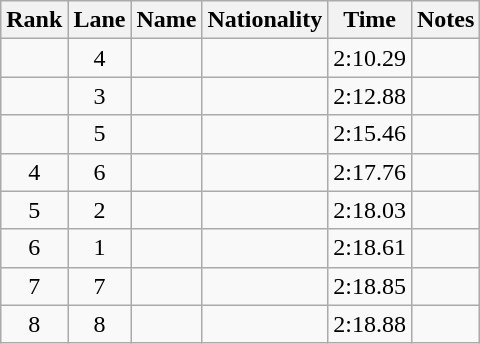<table class="wikitable sortable" style="text-align:center">
<tr>
<th>Rank</th>
<th>Lane</th>
<th>Name</th>
<th>Nationality</th>
<th>Time</th>
<th>Notes</th>
</tr>
<tr>
<td></td>
<td>4</td>
<td align=left></td>
<td align=left></td>
<td>2:10.29</td>
<td><strong></strong></td>
</tr>
<tr>
<td></td>
<td>3</td>
<td align=left></td>
<td align=left></td>
<td>2:12.88</td>
<td></td>
</tr>
<tr>
<td></td>
<td>5</td>
<td align=left></td>
<td align=left></td>
<td>2:15.46</td>
<td></td>
</tr>
<tr>
<td>4</td>
<td>6</td>
<td align=left></td>
<td align=left></td>
<td>2:17.76</td>
<td></td>
</tr>
<tr>
<td>5</td>
<td>2</td>
<td align=left></td>
<td align=left></td>
<td>2:18.03</td>
<td></td>
</tr>
<tr>
<td>6</td>
<td>1</td>
<td align=left></td>
<td align=left></td>
<td>2:18.61</td>
<td></td>
</tr>
<tr>
<td>7</td>
<td>7</td>
<td align=left></td>
<td align=left></td>
<td>2:18.85</td>
<td></td>
</tr>
<tr>
<td>8</td>
<td>8</td>
<td align=left></td>
<td align=left></td>
<td>2:18.88</td>
<td></td>
</tr>
</table>
